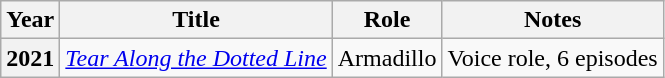<table class="wikitable sortable plainrowheaders">
<tr>
<th scope="col">Year</th>
<th scope="col">Title</th>
<th scope="col">Role</th>
<th scope="col">Notes</th>
</tr>
<tr>
<th scope="row">2021</th>
<td><em><a href='#'>Tear Along the Dotted Line</a></em></td>
<td>Armadillo</td>
<td>Voice role, 6 episodes</td>
</tr>
</table>
